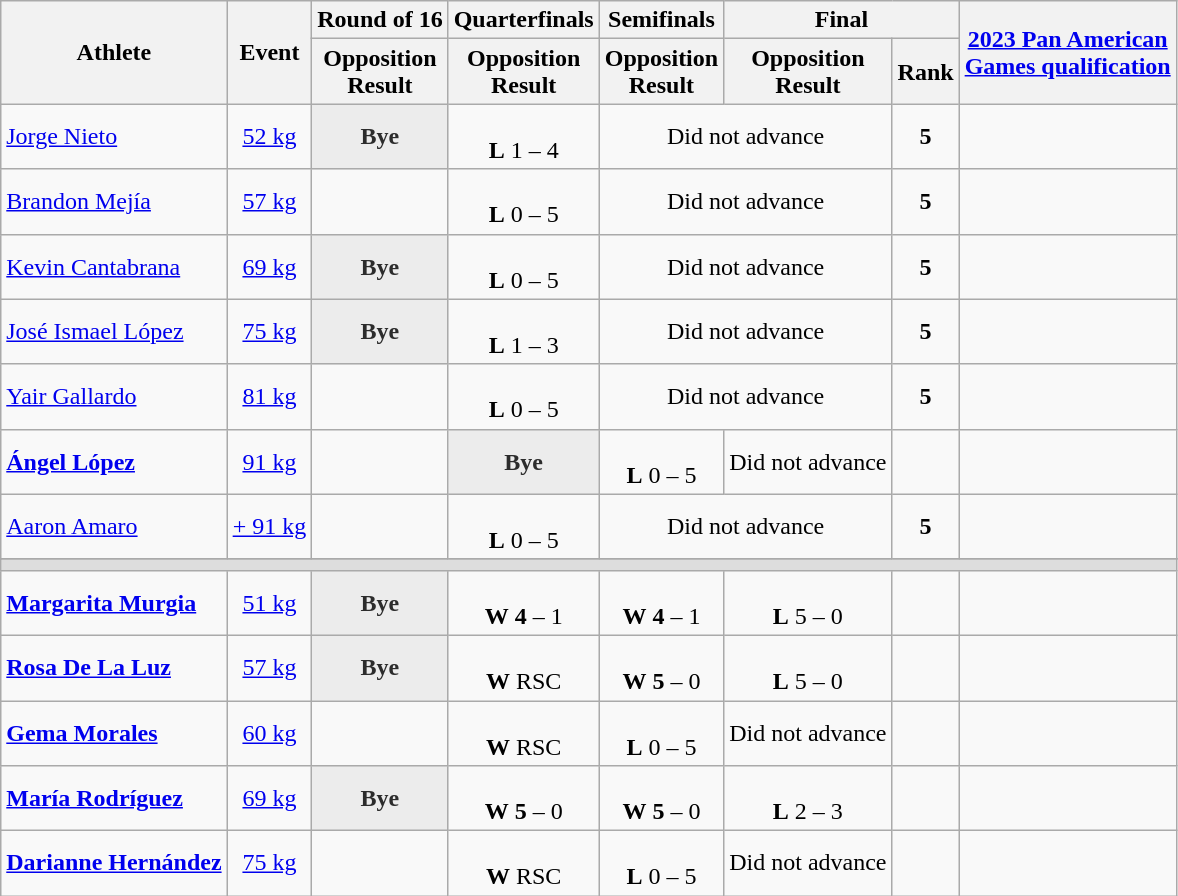<table class="wikitable">
<tr>
<th rowspan="2">Athlete</th>
<th rowspan="2">Event</th>
<th>Round of 16</th>
<th>Quarterfinals</th>
<th>Semifinals</th>
<th colspan="2">Final</th>
<th rowspan="2"><a href='#'>2023 Pan American <br> Games qualification</a></th>
</tr>
<tr>
<th>Opposition<br>Result</th>
<th>Opposition<br>Result</th>
<th>Opposition<br>Result</th>
<th>Opposition<br>Result</th>
<th>Rank</th>
</tr>
<tr align="center">
<td align="left"><a href='#'>Jorge Nieto</a></td>
<td><a href='#'>52 kg</a></td>
<td data-sort-value="" style="background: #ececec; color: #2C2C2C; vertical-align: middle; text-align: center; " class="table-na"><strong>Bye</strong></td>
<td><br><strong>L</strong> 1 – 4</td>
<td colspan="2">Did not advance</td>
<td><strong>5</strong></td>
<td></td>
</tr>
<tr align="center">
<td align="left"><a href='#'>Brandon Mejía</a></td>
<td><a href='#'>57 kg</a></td>
<td></td>
<td><br><strong>L</strong> 0 – 5</td>
<td colspan="2">Did not advance</td>
<td><strong>5</strong></td>
<td></td>
</tr>
<tr align="center">
<td align="left"><a href='#'>Kevin Cantabrana</a></td>
<td><a href='#'>69 kg</a></td>
<td data-sort-value="" style="background: #ececec; color: #2C2C2C; vertical-align: middle; text-align: center; " class="table-na"><strong>Bye</strong></td>
<td><br><strong>L</strong> 0 – 5</td>
<td colspan="2">Did not advance</td>
<td><strong>5</strong></td>
<td></td>
</tr>
<tr align="center">
<td align="left"><a href='#'>José Ismael López</a></td>
<td><a href='#'>75 kg</a></td>
<td data-sort-value="" style="background: #ececec; color: #2C2C2C; vertical-align: middle; text-align: center; " class="table-na"><strong>Bye</strong></td>
<td><br><strong>L</strong> 1 – 3</td>
<td colspan="2">Did not advance</td>
<td><strong>5</strong></td>
<td></td>
</tr>
<tr align="center">
<td align="left"><a href='#'>Yair Gallardo</a></td>
<td><a href='#'>81 kg</a></td>
<td></td>
<td><br><strong>L</strong> 0 – 5</td>
<td colspan="2">Did not advance</td>
<td><strong>5</strong></td>
<td></td>
</tr>
<tr align="center">
<td align="left"><a href='#'><strong>Ángel López</strong></a></td>
<td><a href='#'>91 kg</a></td>
<td></td>
<td data-sort-value="" style="background: #ececec; color: #2C2C2C; vertical-align: middle; text-align: center; " class="table-na"><strong>Bye</strong></td>
<td><br><strong>L</strong> 0 – 5</td>
<td>Did not advance</td>
<td><strong></strong></td>
<td></td>
</tr>
<tr align="center">
<td align="left"><a href='#'>Aaron Amaro</a></td>
<td><a href='#'>+ 91 kg</a></td>
<td></td>
<td><br><strong>L</strong> 0 – 5</td>
<td colspan="2">Did not advance</td>
<td><strong>5</strong></td>
<td></td>
</tr>
<tr>
</tr>
<tr bgcolor=#ddd>
<td colspan=8></td>
</tr>
<tr align="center">
<td align="left"><strong><a href='#'>Margarita Murgia</a></strong></td>
<td><a href='#'>51 kg</a></td>
<td data-sort-value="" style="background: #ececec; color: #2C2C2C; vertical-align: middle; text-align: center; " class="table-na"><strong>Bye</strong></td>
<td><br><strong>W</strong> <strong>4</strong> – 1</td>
<td><br><strong>W</strong> <strong>4</strong> – 1</td>
<td><br><strong>L</strong> 5 – 0</td>
<td></td>
<td></td>
</tr>
<tr align="center">
<td align="left"><strong><a href='#'>Rosa De La Luz</a></strong></td>
<td><a href='#'>57 kg</a></td>
<td data-sort-value="" style="background: #ececec; color: #2C2C2C; vertical-align: middle; text-align: center; " class="table-na"><strong>Bye</strong></td>
<td><br><strong>W</strong> RSC</td>
<td><br><strong>W</strong> <strong>5</strong> – 0</td>
<td><br><strong>L</strong> 5 – 0</td>
<td></td>
<td></td>
</tr>
<tr align="center">
<td align="left"><strong><a href='#'>Gema Morales</a></strong></td>
<td><a href='#'>60 kg</a></td>
<td></td>
<td><br><strong>W</strong> RSC</td>
<td><br><strong>L</strong> 0 – 5</td>
<td>Did not advance</td>
<td></td>
<td></td>
</tr>
<tr align="center">
<td align="left"><strong><a href='#'>María Rodríguez</a></strong></td>
<td><a href='#'>69 kg</a></td>
<td data-sort-value="" style="background: #ececec; color: #2C2C2C; vertical-align: middle; text-align: center; " class="table-na"><strong>Bye</strong></td>
<td><br><strong>W</strong> <strong>5</strong> – 0</td>
<td><br><strong>W</strong> <strong>5</strong> – 0</td>
<td><br><strong>L</strong> 2 – 3</td>
<td></td>
<td></td>
</tr>
<tr align="center">
<td align="left"><strong><a href='#'>Darianne Hernández</a></strong></td>
<td><a href='#'>75 kg</a></td>
<td></td>
<td><br><strong>W</strong> RSC</td>
<td><br><strong>L</strong> 0 – 5</td>
<td>Did not advance</td>
<td></td>
<td></td>
</tr>
</table>
